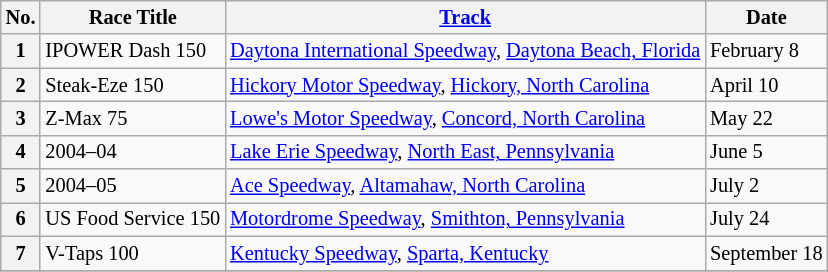<table class="wikitable" style="font-size:85%;">
<tr>
<th>No.</th>
<th>Race Title</th>
<th><a href='#'>Track</a></th>
<th>Date</th>
</tr>
<tr>
<th>1</th>
<td>IPOWER Dash 150</td>
<td><a href='#'>Daytona International Speedway</a>, <a href='#'>Daytona Beach, Florida</a></td>
<td>February 8</td>
</tr>
<tr>
<th>2</th>
<td>Steak-Eze 150</td>
<td><a href='#'>Hickory Motor Speedway</a>, <a href='#'>Hickory, North Carolina</a></td>
<td>April 10</td>
</tr>
<tr>
<th>3</th>
<td>Z-Max 75</td>
<td><a href='#'>Lowe's Motor Speedway</a>, <a href='#'>Concord, North Carolina</a></td>
<td>May 22</td>
</tr>
<tr>
<th>4</th>
<td>2004–04</td>
<td><a href='#'>Lake Erie Speedway</a>, <a href='#'>North East, Pennsylvania</a></td>
<td>June 5</td>
</tr>
<tr>
<th>5</th>
<td>2004–05</td>
<td><a href='#'>Ace Speedway</a>, <a href='#'>Altamahaw, North Carolina</a></td>
<td>July 2</td>
</tr>
<tr>
<th>6</th>
<td>US Food Service 150</td>
<td><a href='#'>Motordrome Speedway</a>, <a href='#'>Smithton, Pennsylvania</a></td>
<td>July 24</td>
</tr>
<tr>
<th>7</th>
<td>V-Taps 100</td>
<td><a href='#'>Kentucky Speedway</a>, <a href='#'>Sparta, Kentucky</a></td>
<td>September 18</td>
</tr>
<tr>
</tr>
</table>
